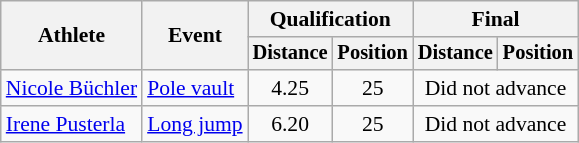<table class=wikitable style="font-size:90%">
<tr>
<th rowspan="2">Athlete</th>
<th rowspan="2">Event</th>
<th colspan="2">Qualification</th>
<th colspan="2">Final</th>
</tr>
<tr style="font-size:95%">
<th>Distance</th>
<th>Position</th>
<th>Distance</th>
<th>Position</th>
</tr>
<tr align=center>
<td align=left><a href='#'>Nicole Büchler</a></td>
<td align=left><a href='#'>Pole vault</a></td>
<td>4.25</td>
<td>25</td>
<td colspan=2>Did not advance</td>
</tr>
<tr align=center>
<td align=left><a href='#'>Irene Pusterla</a></td>
<td align=left><a href='#'>Long jump</a></td>
<td>6.20</td>
<td>25</td>
<td colspan=2>Did not advance</td>
</tr>
</table>
